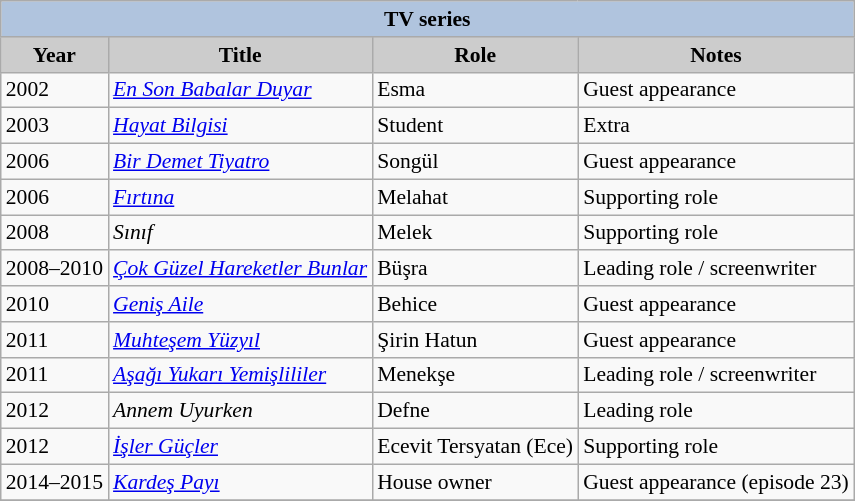<table class="wikitable" style="font-size:90%">
<tr>
<th colspan="4" style="background:LightSteelBlue">TV series</th>
</tr>
<tr>
<th style="background:#CCCCCC">Year</th>
<th style="background:#CCCCCC">Title</th>
<th style="background:#CCCCCC">Role</th>
<th style="background:#CCCCCC">Notes</th>
</tr>
<tr>
<td>2002</td>
<td><em><a href='#'>En Son Babalar Duyar</a></em></td>
<td>Esma</td>
<td>Guest appearance</td>
</tr>
<tr>
<td>2003</td>
<td><em><a href='#'>Hayat Bilgisi</a></em></td>
<td>Student</td>
<td>Extra</td>
</tr>
<tr>
<td>2006</td>
<td><em><a href='#'>Bir Demet Tiyatro</a></em></td>
<td>Songül</td>
<td>Guest appearance</td>
</tr>
<tr>
<td>2006</td>
<td><em><a href='#'>Fırtına</a></em></td>
<td>Melahat</td>
<td>Supporting role</td>
</tr>
<tr>
<td>2008</td>
<td><em>Sınıf</em></td>
<td>Melek</td>
<td>Supporting role</td>
</tr>
<tr>
<td>2008–2010</td>
<td><em><a href='#'>Çok Güzel Hareketler Bunlar</a></em></td>
<td>Büşra</td>
<td>Leading role / screenwriter</td>
</tr>
<tr>
<td>2010</td>
<td><em><a href='#'>Geniş Aile</a></em></td>
<td>Behice</td>
<td>Guest appearance</td>
</tr>
<tr>
<td>2011</td>
<td><em><a href='#'>Muhteşem Yüzyıl</a></em></td>
<td>Şirin Hatun</td>
<td>Guest appearance</td>
</tr>
<tr>
<td>2011</td>
<td><em><a href='#'>Aşağı Yukarı Yemişlililer</a></em></td>
<td>Menekşe</td>
<td>Leading role / screenwriter</td>
</tr>
<tr>
<td>2012</td>
<td><em>Annem Uyurken</em></td>
<td>Defne</td>
<td>Leading role</td>
</tr>
<tr>
<td>2012</td>
<td><em><a href='#'>İşler Güçler</a></em></td>
<td>Ecevit Tersyatan (Ece)</td>
<td>Supporting role</td>
</tr>
<tr>
<td>2014–2015</td>
<td><em><a href='#'>Kardeş Payı</a></em></td>
<td>House owner</td>
<td>Guest appearance (episode 23)</td>
</tr>
<tr>
</tr>
</table>
